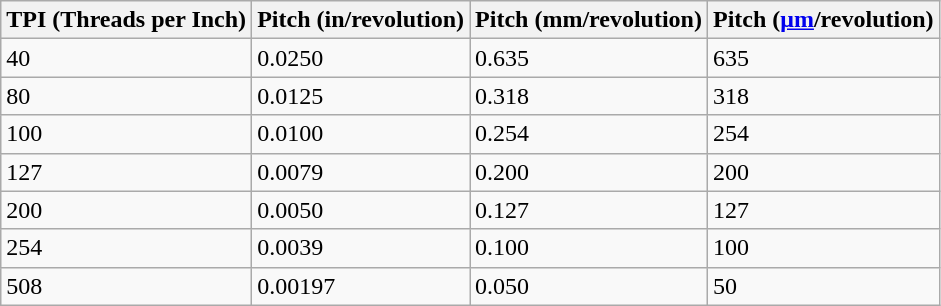<table class="wikitable">
<tr>
<th>TPI (Threads per Inch)</th>
<th>Pitch (in/revolution)</th>
<th>Pitch (mm/revolution)</th>
<th>Pitch (<a href='#'>μm</a>/revolution)</th>
</tr>
<tr>
<td>40</td>
<td>0.0250</td>
<td>0.635</td>
<td>635</td>
</tr>
<tr>
<td>80</td>
<td>0.0125</td>
<td>0.318</td>
<td>318</td>
</tr>
<tr>
<td>100</td>
<td>0.0100</td>
<td>0.254</td>
<td>254</td>
</tr>
<tr>
<td>127</td>
<td>0.0079</td>
<td>0.200</td>
<td>200</td>
</tr>
<tr>
<td>200</td>
<td>0.0050</td>
<td>0.127</td>
<td>127</td>
</tr>
<tr>
<td>254</td>
<td>0.0039</td>
<td>0.100</td>
<td>100</td>
</tr>
<tr>
<td>508</td>
<td>0.00197</td>
<td>0.050</td>
<td>50</td>
</tr>
</table>
